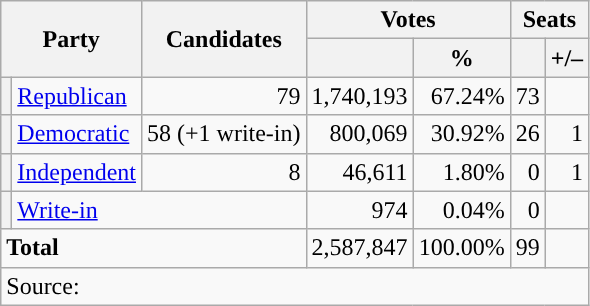<table class="wikitable">
<tr>
<th rowspan="2" colspan="2">Party</th>
<th rowspan="2">Candidates</th>
<th colspan="2">Votes</th>
<th colspan="4">Seats</th>
</tr>
<tr>
<th></th>
<th>%</th>
<th></th>
<th>+/–</th>
</tr>
<tr>
<th style="background-color:"></th>
<td><a href='#'>Republican</a></td>
<td align="right">79</td>
<td align="right">1,740,193</td>
<td align="right">67.24%</td>
<td align="right">73</td>
<td align="right"></td>
</tr>
<tr>
<th style="background-color:"></th>
<td><a href='#'>Democratic</a></td>
<td align="right">58 (+1 write-in)</td>
<td align="right">800,069</td>
<td align="right">30.92%</td>
<td align="right">26</td>
<td align="right"> 1</td>
</tr>
<tr>
<th style="background-color:"></th>
<td><a href='#'>Independent</a></td>
<td align="right">8</td>
<td align="right">46,611</td>
<td align="right">1.80%</td>
<td align="right">0</td>
<td align="right"> 1</td>
</tr>
<tr>
<th style="background-color:"></th>
<td colspan="2" align="left"><a href='#'>Write-in</a></td>
<td align="right">974</td>
<td align="right">0.04%</td>
<td align="right">0</td>
<td align="right"></td>
</tr>
<tr>
<td colspan="3" align="left"><strong>Total</strong></td>
<td align="right">2,587,847</td>
<td align="right">100.00%</td>
<td align="right">99</td>
<td align="right"></td>
</tr>
<tr>
<td colspan="10">Source: </td>
</tr>
</table>
